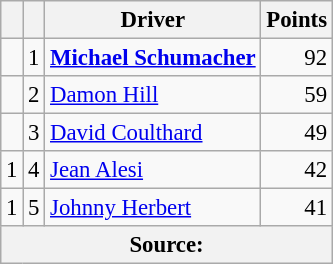<table class="wikitable" style="font-size: 95%;">
<tr>
<th></th>
<th scope="col"></th>
<th scope="col">Driver</th>
<th scope="col">Points</th>
</tr>
<tr>
<td align="left"></td>
<td>1</td>
<td> <strong><a href='#'>Michael Schumacher</a></strong></td>
<td align="right">92</td>
</tr>
<tr>
<td align="left"></td>
<td>2</td>
<td> <a href='#'>Damon Hill</a></td>
<td align="right">59</td>
</tr>
<tr>
<td align="left"></td>
<td>3</td>
<td> <a href='#'>David Coulthard</a></td>
<td align="right">49</td>
</tr>
<tr>
<td align="left"> 1</td>
<td>4</td>
<td> <a href='#'>Jean Alesi</a></td>
<td align="right">42</td>
</tr>
<tr>
<td align="left"> 1</td>
<td>5</td>
<td> <a href='#'>Johnny Herbert</a></td>
<td align="right">41</td>
</tr>
<tr>
<th colspan=4>Source:</th>
</tr>
</table>
